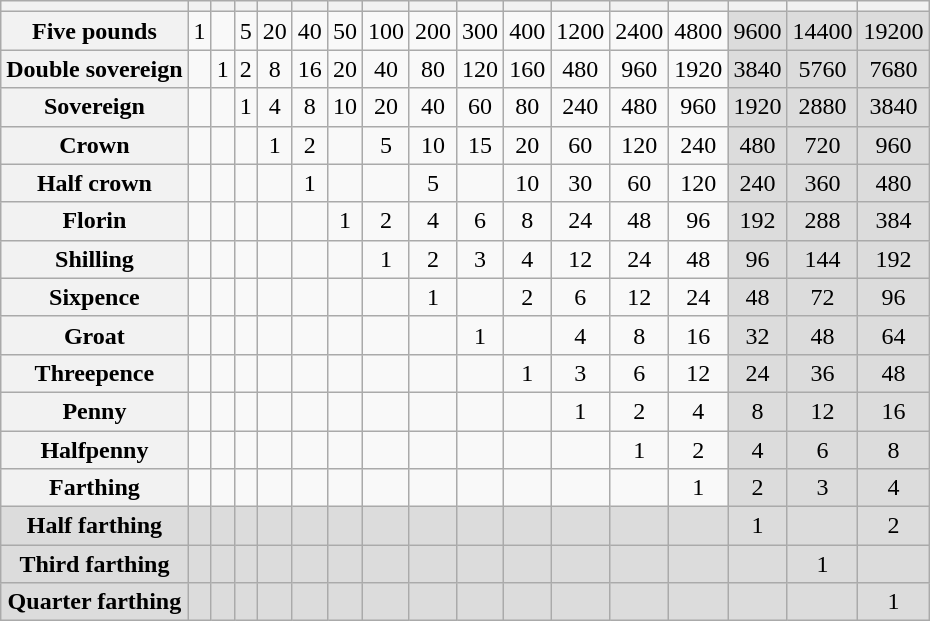<table class="wikitable" style="text-align:center">
<tr>
<th></th>
<th></th>
<th></th>
<th></th>
<th></th>
<th></th>
<th></th>
<th></th>
<th></th>
<th></th>
<th></th>
<th></th>
<th></th>
<th></th>
<th></th>
<th></th>
<th></th>
</tr>
<tr>
<th>Five pounds</th>
<td>1</td>
<td></td>
<td>5</td>
<td>20</td>
<td>40</td>
<td>50</td>
<td>100</td>
<td>200</td>
<td>300</td>
<td>400</td>
<td>1200</td>
<td>2400</td>
<td>4800</td>
<td style="background: #DCDCDC">9600</td>
<td style="background: #DCDCDC">14400</td>
<td style="background: #DCDCDC">19200</td>
</tr>
<tr>
<th>Double sovereign</th>
<td></td>
<td>1</td>
<td>2</td>
<td>8</td>
<td>16</td>
<td>20</td>
<td>40</td>
<td>80</td>
<td>120</td>
<td>160</td>
<td>480</td>
<td>960</td>
<td>1920</td>
<td style="background: #DCDCDC">3840</td>
<td style="background: #DCDCDC">5760</td>
<td style="background: #DCDCDC">7680</td>
</tr>
<tr>
<th>Sovereign</th>
<td></td>
<td></td>
<td>1</td>
<td>4</td>
<td>8</td>
<td>10</td>
<td>20</td>
<td>40</td>
<td>60</td>
<td>80</td>
<td>240</td>
<td>480</td>
<td>960</td>
<td style="background: #DCDCDC">1920</td>
<td style="background: #DCDCDC">2880</td>
<td style="background: #DCDCDC">3840</td>
</tr>
<tr>
<th>Crown</th>
<td></td>
<td></td>
<td></td>
<td>1</td>
<td>2</td>
<td></td>
<td>5</td>
<td>10</td>
<td>15</td>
<td>20</td>
<td>60</td>
<td>120</td>
<td>240</td>
<td style="background: #DCDCDC">480</td>
<td style="background: #DCDCDC">720</td>
<td style="background: #DCDCDC">960</td>
</tr>
<tr>
<th>Half crown</th>
<td></td>
<td></td>
<td></td>
<td></td>
<td>1</td>
<td></td>
<td></td>
<td>5</td>
<td></td>
<td>10</td>
<td>30</td>
<td>60</td>
<td>120</td>
<td style="background: #DCDCDC">240</td>
<td style="background: #DCDCDC">360</td>
<td style="background: #DCDCDC">480</td>
</tr>
<tr>
<th>Florin</th>
<td></td>
<td></td>
<td></td>
<td></td>
<td></td>
<td>1</td>
<td>2</td>
<td>4</td>
<td>6</td>
<td>8</td>
<td>24</td>
<td>48</td>
<td>96</td>
<td style="background: #DCDCDC">192</td>
<td style="background: #DCDCDC">288</td>
<td style="background: #DCDCDC">384</td>
</tr>
<tr>
<th>Shilling</th>
<td></td>
<td></td>
<td></td>
<td></td>
<td></td>
<td></td>
<td>1</td>
<td>2</td>
<td>3</td>
<td>4</td>
<td>12</td>
<td>24</td>
<td>48</td>
<td style="background: #DCDCDC">96</td>
<td style="background: #DCDCDC">144</td>
<td style="background: #DCDCDC">192</td>
</tr>
<tr>
<th>Sixpence</th>
<td></td>
<td></td>
<td></td>
<td></td>
<td></td>
<td></td>
<td></td>
<td>1</td>
<td></td>
<td>2</td>
<td>6</td>
<td>12</td>
<td>24</td>
<td style="background: #DCDCDC">48</td>
<td style="background: #DCDCDC">72</td>
<td style="background: #DCDCDC">96</td>
</tr>
<tr>
<th>Groat</th>
<td></td>
<td></td>
<td></td>
<td></td>
<td></td>
<td></td>
<td></td>
<td></td>
<td>1</td>
<td></td>
<td>4</td>
<td>8</td>
<td>16</td>
<td style="background: #DCDCDC">32</td>
<td style="background: #DCDCDC">48</td>
<td style="background: #DCDCDC">64</td>
</tr>
<tr>
<th>Threepence</th>
<td></td>
<td></td>
<td></td>
<td></td>
<td></td>
<td></td>
<td></td>
<td></td>
<td></td>
<td>1</td>
<td>3</td>
<td>6</td>
<td>12</td>
<td style="background: #DCDCDC">24</td>
<td style="background: #DCDCDC">36</td>
<td style="background: #DCDCDC">48</td>
</tr>
<tr>
<th>Penny</th>
<td></td>
<td></td>
<td></td>
<td></td>
<td></td>
<td></td>
<td></td>
<td></td>
<td></td>
<td></td>
<td>1</td>
<td>2</td>
<td>4</td>
<td style="background: #DCDCDC">8</td>
<td style="background: #DCDCDC">12</td>
<td style="background: #DCDCDC">16</td>
</tr>
<tr>
<th>Halfpenny</th>
<td></td>
<td></td>
<td></td>
<td></td>
<td></td>
<td></td>
<td></td>
<td></td>
<td></td>
<td></td>
<td></td>
<td>1</td>
<td>2</td>
<td style="background: #DCDCDC">4</td>
<td style="background: #DCDCDC">6</td>
<td style="background: #DCDCDC">8</td>
</tr>
<tr>
<th>Farthing</th>
<td></td>
<td></td>
<td></td>
<td></td>
<td></td>
<td></td>
<td></td>
<td></td>
<td></td>
<td></td>
<td></td>
<td></td>
<td>1</td>
<td style="background: #DCDCDC">2</td>
<td style="background: #DCDCDC">3</td>
<td style="background: #DCDCDC">4</td>
</tr>
<tr style="background: #DCDCDC">
<th style="background: #DCDCDC">Half farthing</th>
<td></td>
<td></td>
<td></td>
<td></td>
<td></td>
<td></td>
<td></td>
<td></td>
<td></td>
<td></td>
<td></td>
<td></td>
<td></td>
<td style="background: #DCDCDC">1</td>
<td style="background: #DCDCDC"></td>
<td style="background: #DCDCDC">2</td>
</tr>
<tr style="background: #DCDCDC">
<th style="background: #DCDCDC">Third farthing</th>
<td></td>
<td></td>
<td></td>
<td></td>
<td></td>
<td></td>
<td></td>
<td></td>
<td></td>
<td></td>
<td></td>
<td></td>
<td></td>
<td style="background: #DCDCDC"></td>
<td style="background: #DCDCDC">1</td>
<td style="background: #DCDCDC"></td>
</tr>
<tr style="background: #DCDCDC">
<th style="background: #DCDCDC">Quarter farthing</th>
<td></td>
<td></td>
<td></td>
<td></td>
<td></td>
<td></td>
<td></td>
<td></td>
<td></td>
<td></td>
<td></td>
<td></td>
<td></td>
<td style="background: #DCDCDC"></td>
<td style="background: #DCDCDC"></td>
<td style="background: #DCDCDC">1</td>
</tr>
</table>
